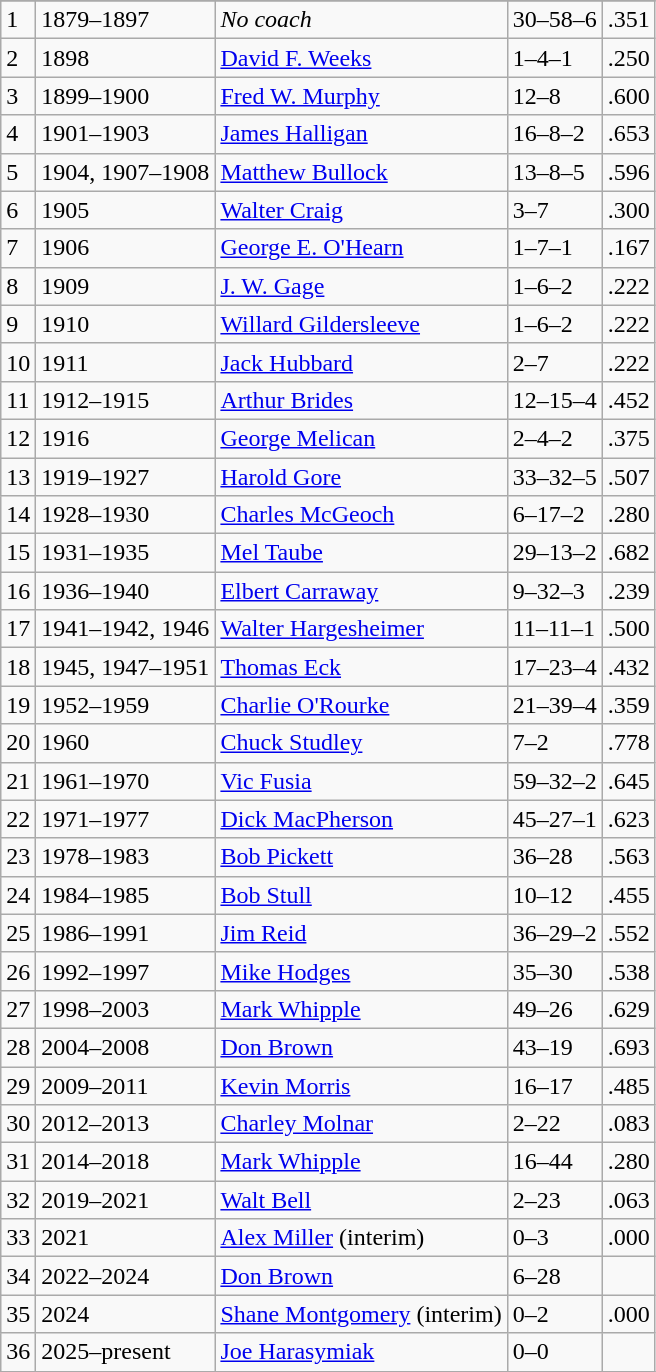<table class="wikitable">
<tr>
</tr>
<tr>
<td>1</td>
<td>1879–1897</td>
<td><em>No coach</em></td>
<td>30–58–6</td>
<td>.351</td>
</tr>
<tr>
<td>2</td>
<td>1898</td>
<td><a href='#'>David F. Weeks</a></td>
<td>1–4–1</td>
<td>.250</td>
</tr>
<tr>
<td>3</td>
<td>1899–1900</td>
<td><a href='#'>Fred W. Murphy</a></td>
<td>12–8</td>
<td>.600</td>
</tr>
<tr>
<td>4</td>
<td>1901–1903</td>
<td><a href='#'>James Halligan</a></td>
<td>16–8–2</td>
<td>.653</td>
</tr>
<tr>
<td>5</td>
<td>1904, 1907–1908</td>
<td><a href='#'>Matthew Bullock</a></td>
<td>13–8–5</td>
<td>.596</td>
</tr>
<tr>
<td>6</td>
<td>1905</td>
<td><a href='#'>Walter Craig</a></td>
<td>3–7</td>
<td>.300</td>
</tr>
<tr>
<td>7</td>
<td>1906</td>
<td><a href='#'>George E. O'Hearn</a></td>
<td>1–7–1</td>
<td>.167</td>
</tr>
<tr>
<td>8</td>
<td>1909</td>
<td><a href='#'>J. W. Gage</a></td>
<td>1–6–2</td>
<td>.222</td>
</tr>
<tr>
<td>9</td>
<td>1910</td>
<td><a href='#'>Willard Gildersleeve</a></td>
<td>1–6–2</td>
<td>.222</td>
</tr>
<tr>
<td>10</td>
<td>1911</td>
<td><a href='#'>Jack Hubbard</a></td>
<td>2–7</td>
<td>.222</td>
</tr>
<tr>
<td>11</td>
<td>1912–1915</td>
<td><a href='#'>Arthur Brides</a></td>
<td>12–15–4</td>
<td>.452</td>
</tr>
<tr>
<td>12</td>
<td>1916</td>
<td><a href='#'>George Melican</a></td>
<td>2–4–2</td>
<td>.375</td>
</tr>
<tr>
<td>13</td>
<td>1919–1927</td>
<td><a href='#'>Harold Gore</a></td>
<td>33–32–5</td>
<td>.507</td>
</tr>
<tr>
<td>14</td>
<td>1928–1930</td>
<td><a href='#'>Charles McGeoch</a></td>
<td>6–17–2</td>
<td>.280</td>
</tr>
<tr>
<td>15</td>
<td>1931–1935</td>
<td><a href='#'>Mel Taube</a></td>
<td>29–13–2</td>
<td>.682</td>
</tr>
<tr>
<td>16</td>
<td>1936–1940</td>
<td><a href='#'>Elbert Carraway</a></td>
<td>9–32–3</td>
<td>.239</td>
</tr>
<tr>
<td>17</td>
<td>1941–1942, 1946</td>
<td><a href='#'>Walter Hargesheimer</a></td>
<td>11–11–1</td>
<td>.500</td>
</tr>
<tr>
<td>18</td>
<td>1945, 1947–1951</td>
<td><a href='#'>Thomas Eck</a></td>
<td>17–23–4</td>
<td>.432</td>
</tr>
<tr>
<td>19</td>
<td>1952–1959</td>
<td><a href='#'>Charlie O'Rourke</a></td>
<td>21–39–4</td>
<td>.359</td>
</tr>
<tr>
<td>20</td>
<td>1960</td>
<td><a href='#'>Chuck Studley</a></td>
<td>7–2</td>
<td>.778</td>
</tr>
<tr>
<td>21</td>
<td>1961–1970</td>
<td><a href='#'>Vic Fusia</a></td>
<td>59–32–2</td>
<td>.645</td>
</tr>
<tr>
<td>22</td>
<td>1971–1977</td>
<td><a href='#'>Dick MacPherson</a></td>
<td>45–27–1</td>
<td>.623</td>
</tr>
<tr>
<td>23</td>
<td>1978–1983</td>
<td><a href='#'>Bob Pickett</a></td>
<td>36–28</td>
<td>.563</td>
</tr>
<tr>
<td>24</td>
<td>1984–1985</td>
<td><a href='#'>Bob Stull</a></td>
<td>10–12</td>
<td>.455</td>
</tr>
<tr>
<td>25</td>
<td>1986–1991</td>
<td><a href='#'>Jim Reid</a></td>
<td>36–29–2</td>
<td>.552</td>
</tr>
<tr>
<td>26</td>
<td>1992–1997</td>
<td><a href='#'>Mike Hodges</a></td>
<td>35–30</td>
<td>.538</td>
</tr>
<tr>
<td>27</td>
<td>1998–2003</td>
<td><a href='#'>Mark Whipple</a></td>
<td>49–26</td>
<td>.629</td>
</tr>
<tr>
<td>28</td>
<td>2004–2008</td>
<td><a href='#'>Don Brown</a></td>
<td>43–19</td>
<td>.693</td>
</tr>
<tr>
<td>29</td>
<td>2009–2011</td>
<td><a href='#'>Kevin Morris</a></td>
<td>16–17</td>
<td>.485</td>
</tr>
<tr>
<td>30</td>
<td>2012–2013</td>
<td><a href='#'>Charley Molnar</a></td>
<td>2–22</td>
<td>.083</td>
</tr>
<tr>
<td>31</td>
<td>2014–2018</td>
<td><a href='#'>Mark Whipple</a></td>
<td>16–44</td>
<td>.280</td>
</tr>
<tr>
<td>32</td>
<td>2019–2021</td>
<td><a href='#'>Walt Bell</a></td>
<td>2–23</td>
<td>.063</td>
</tr>
<tr>
<td>33</td>
<td>2021</td>
<td><a href='#'>Alex Miller</a> (interim)</td>
<td>0–3</td>
<td>.000</td>
</tr>
<tr>
<td>34</td>
<td>2022–2024</td>
<td><a href='#'>Don Brown</a></td>
<td>6–28</td>
<td></td>
</tr>
<tr>
<td>35</td>
<td>2024</td>
<td><a href='#'>Shane Montgomery</a> (interim)</td>
<td>0–2</td>
<td>.000</td>
</tr>
<tr>
<td>36</td>
<td>2025–present</td>
<td><a href='#'>Joe Harasymiak</a></td>
<td>0–0</td>
<td></td>
</tr>
<tr>
</tr>
</table>
